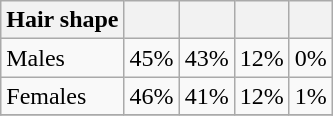<table class="wikitable">
<tr>
<th>Hair shape</th>
<th></th>
<th></th>
<th></th>
<th></th>
</tr>
<tr>
<td>Males</td>
<td>45%</td>
<td>43%</td>
<td>12%</td>
<td>0%</td>
</tr>
<tr>
<td>Females</td>
<td>46%</td>
<td>41%</td>
<td>12%</td>
<td>1%</td>
</tr>
<tr>
</tr>
</table>
